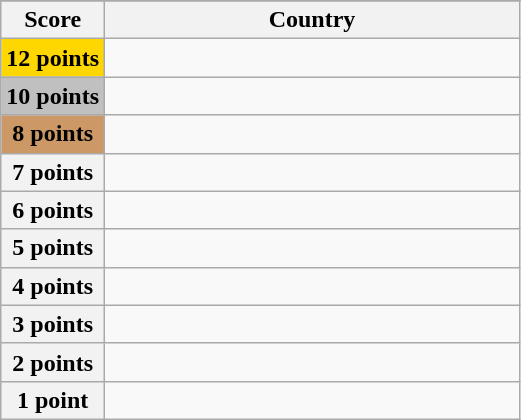<table class="wikitable">
<tr>
</tr>
<tr>
<th scope="col" width="20%">Score</th>
<th scope="col">Country</th>
</tr>
<tr>
<th scope="row" style="background:gold">12 points</th>
<td></td>
</tr>
<tr>
<th scope="row" style="background:silver">10 points</th>
<td></td>
</tr>
<tr>
<th scope="row" style="background:#CC9966">8 points</th>
<td></td>
</tr>
<tr>
<th scope="row">7 points</th>
<td></td>
</tr>
<tr>
<th scope="row">6 points</th>
<td></td>
</tr>
<tr>
<th scope="row">5 points</th>
<td></td>
</tr>
<tr>
<th scope="row">4 points</th>
<td></td>
</tr>
<tr>
<th scope="row">3 points</th>
<td></td>
</tr>
<tr>
<th scope="row">2 points</th>
<td></td>
</tr>
<tr>
<th scope="row">1 point</th>
<td></td>
</tr>
</table>
